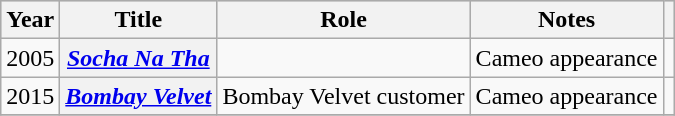<table class="wikitable sortable plainrowheaders">
<tr style="background:#ccc; text-align:center;">
<th scope="col">Year</th>
<th scope="col">Title</th>
<th scope="col">Role</th>
<th scope="col">Notes</th>
<th scope="col" class="unsortable"></th>
</tr>
<tr>
<td>2005</td>
<th scope="row"><em><a href='#'>Socha Na Tha</a></em></th>
<td></td>
<td>Cameo appearance</td>
<td style="text-align: center;"></td>
</tr>
<tr>
<td>2015</td>
<th scope="row"><em><a href='#'>Bombay Velvet</a></em></th>
<td>Bombay Velvet customer</td>
<td>Cameo appearance</td>
<td style="text-align: center;"></td>
</tr>
<tr>
</tr>
</table>
